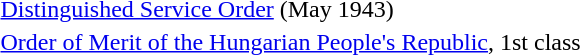<table>
<tr>
<td></td>
<td><a href='#'>Distinguished Service Order</a> (May 1943)</td>
</tr>
<tr>
<td></td>
<td><a href='#'>Order of Merit of the Hungarian People's Republic</a>, 1st class</td>
</tr>
<tr>
</tr>
</table>
